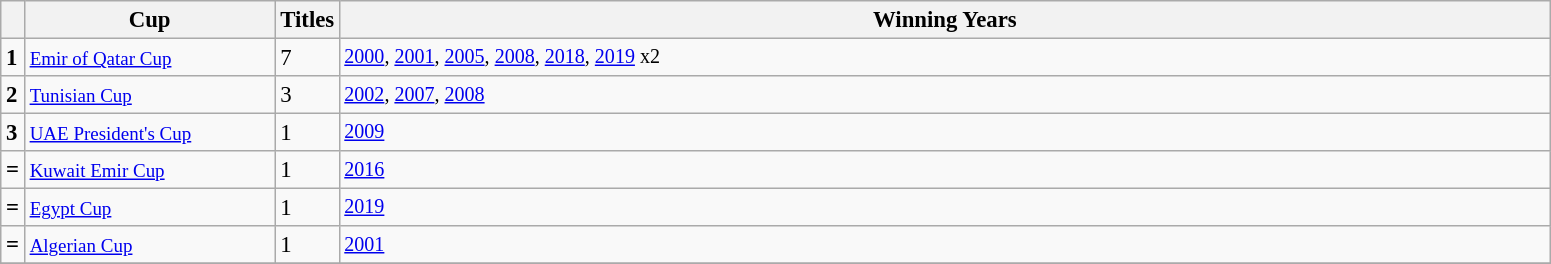<table class="wikitable plainrowheaders sortable" style="text-align:left;font-size:95%">
<tr>
<th style="width:3px;"></th>
<th style="width:160px;">Cup</th>
<th style="width:5px;">Titles</th>
<th style="width:800px;">Winning Years</th>
</tr>
<tr>
<td style="font-weight:bold;">1</td>
<td> <small><a href='#'>Emir of Qatar Cup</a></small></td>
<td>7</td>
<td style="font-size:88%"><a href='#'>2000</a>, <a href='#'>2001</a>, <a href='#'>2005</a>, <a href='#'>2008</a>, <a href='#'>2018</a>, <a href='#'>2019</a> x2</td>
</tr>
<tr>
<td style="font-weight:bold;">2</td>
<td> <small><a href='#'>Tunisian Cup</a></small></td>
<td>3</td>
<td style="font-size:88%"><a href='#'>2002</a>, <a href='#'>2007</a>, <a href='#'>2008</a></td>
</tr>
<tr>
<td style="font-weight:bold;">3</td>
<td> <small><a href='#'>UAE President's Cup</a></small></td>
<td>1</td>
<td style="font-size:88%"><a href='#'>2009</a></td>
</tr>
<tr>
<td style="font-weight:bold;">=</td>
<td> <small><a href='#'>Kuwait Emir Cup</a></small></td>
<td>1</td>
<td style="font-size:88%"><a href='#'>2016</a></td>
</tr>
<tr>
<td style="font-weight:bold;">=</td>
<td> <small><a href='#'>Egypt Cup</a></small></td>
<td>1</td>
<td style="font-size:88%"><a href='#'>2019</a></td>
</tr>
<tr>
<td style="font-weight:bold;">=</td>
<td> <small><a href='#'>Algerian Cup</a></small></td>
<td>1</td>
<td style="font-size:88%"><a href='#'>2001</a></td>
</tr>
<tr>
</tr>
</table>
